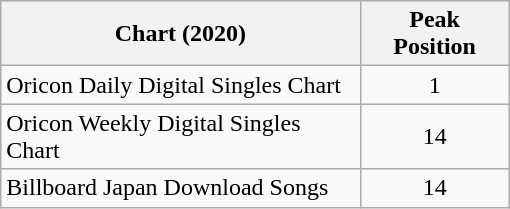<table class="wikitable" style="width:340px;">
<tr>
<th>Chart (2020)</th>
<th>Peak Position</th>
</tr>
<tr>
<td>Oricon Daily Digital Singles Chart</td>
<td style="text-align:center;">1</td>
</tr>
<tr>
<td>Oricon Weekly Digital Singles Chart</td>
<td style="text-align:center;">14</td>
</tr>
<tr>
<td>Billboard Japan Download Songs</td>
<td style="text-align:center;">14</td>
</tr>
</table>
